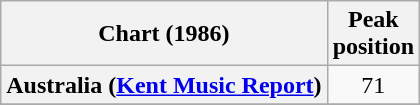<table class="wikitable sortable plainrowheaders">
<tr>
<th>Chart (1986)</th>
<th>Peak<br>position</th>
</tr>
<tr>
<th scope="row">Australia (<a href='#'>Kent Music Report</a>)</th>
<td style="text-align:center;">71</td>
</tr>
<tr>
</tr>
<tr>
</tr>
<tr>
</tr>
<tr>
</tr>
<tr>
</tr>
<tr>
</tr>
<tr>
</tr>
<tr>
</tr>
<tr>
</tr>
<tr>
</tr>
<tr>
</tr>
<tr>
</tr>
</table>
